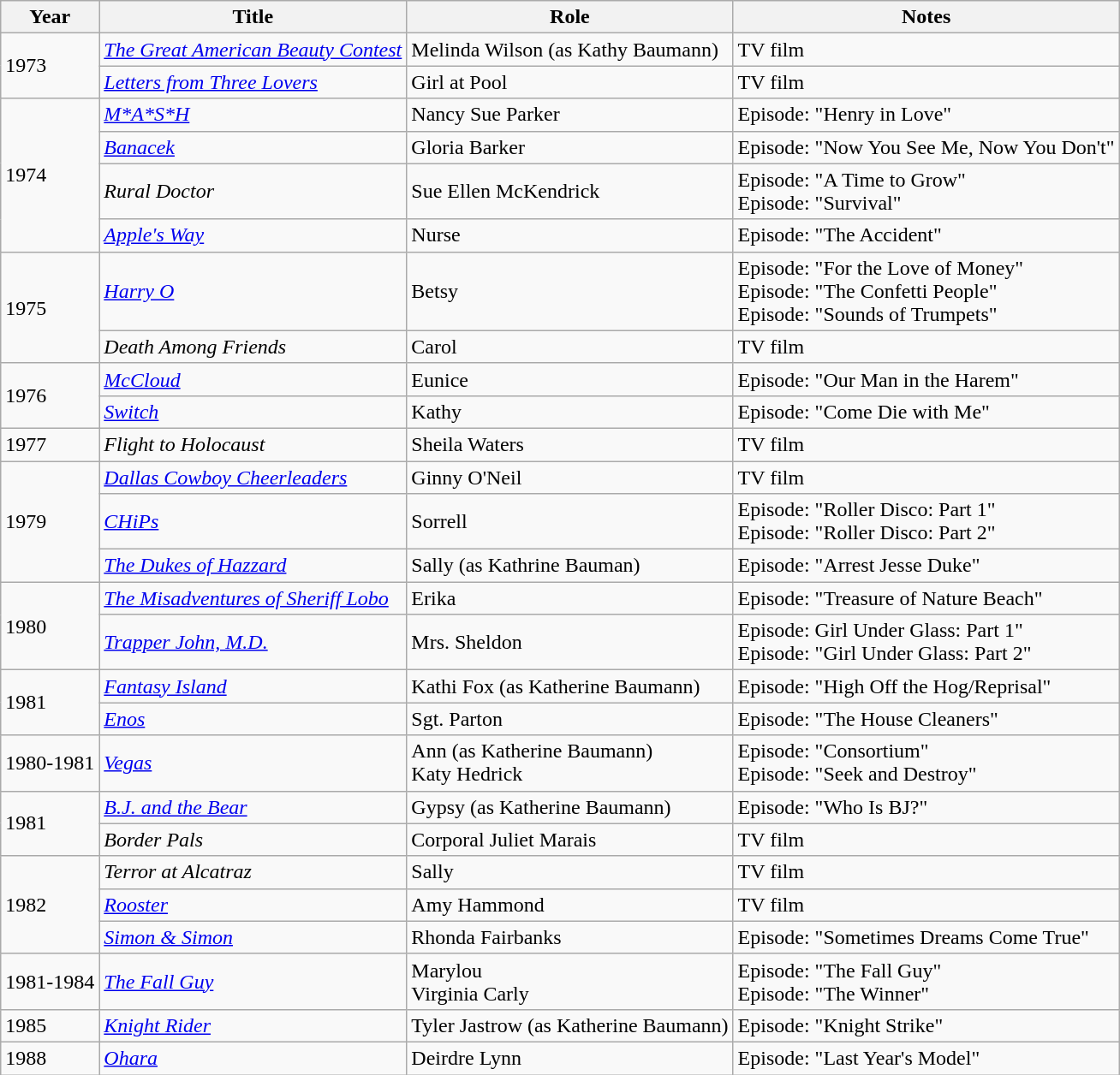<table class="wikitable sortable">
<tr>
<th>Year</th>
<th>Title</th>
<th>Role</th>
<th class="wikitable unsortable">Notes</th>
</tr>
<tr>
<td rowspan="2">1973</td>
<td><em><a href='#'>The Great American Beauty Contest</a></em></td>
<td>Melinda Wilson (as Kathy Baumann)</td>
<td>TV film</td>
</tr>
<tr>
<td><em><a href='#'>Letters from Three Lovers</a></em></td>
<td>Girl at Pool</td>
<td>TV film</td>
</tr>
<tr>
<td rowspan="4">1974</td>
<td><em><a href='#'>M*A*S*H</a></em></td>
<td>Nancy Sue Parker</td>
<td>Episode: "Henry in Love"</td>
</tr>
<tr>
<td><em><a href='#'>Banacek</a></em></td>
<td>Gloria Barker</td>
<td>Episode: "Now You See Me, Now You Don't"</td>
</tr>
<tr>
<td><em>Rural Doctor</em></td>
<td>Sue Ellen McKendrick</td>
<td>Episode: "A Time to Grow"<br>Episode: "Survival"</td>
</tr>
<tr>
<td><em><a href='#'>Apple's Way</a></em></td>
<td>Nurse</td>
<td>Episode: "The Accident"</td>
</tr>
<tr>
<td rowspan="2">1975</td>
<td><em><a href='#'>Harry O</a></em></td>
<td>Betsy</td>
<td>Episode: "For the Love of Money"<br>Episode: "The Confetti People"<br>Episode: "Sounds of Trumpets"</td>
</tr>
<tr>
<td><em>Death Among Friends</em></td>
<td>Carol</td>
<td>TV film</td>
</tr>
<tr>
<td rowspan="2">1976</td>
<td><em><a href='#'>McCloud</a></em></td>
<td>Eunice</td>
<td>Episode: "Our Man in the Harem"</td>
</tr>
<tr>
<td><em><a href='#'>Switch</a></em></td>
<td>Kathy</td>
<td>Episode: "Come Die with Me"</td>
</tr>
<tr>
<td>1977</td>
<td><em>Flight to Holocaust</em></td>
<td>Sheila Waters</td>
<td>TV film</td>
</tr>
<tr>
<td rowspan="3">1979</td>
<td><em><a href='#'>Dallas Cowboy Cheerleaders</a></em></td>
<td>Ginny O'Neil</td>
<td>TV film</td>
</tr>
<tr>
<td><em><a href='#'>CHiPs</a></em></td>
<td>Sorrell</td>
<td>Episode: "Roller Disco: Part 1"<br>Episode: "Roller Disco: Part 2"</td>
</tr>
<tr>
<td><em><a href='#'>The Dukes of Hazzard</a></em></td>
<td>Sally (as Kathrine Bauman)</td>
<td>Episode: "Arrest Jesse Duke"</td>
</tr>
<tr>
<td rowspan="2">1980</td>
<td><em><a href='#'>The Misadventures of Sheriff Lobo</a></em></td>
<td>Erika</td>
<td>Episode: "Treasure of Nature Beach"</td>
</tr>
<tr>
<td><em><a href='#'>Trapper John, M.D.</a></em></td>
<td>Mrs. Sheldon</td>
<td>Episode: Girl Under Glass: Part 1"<br>Episode: "Girl Under Glass: Part 2"</td>
</tr>
<tr>
<td rowspan="2">1981</td>
<td><em><a href='#'>Fantasy Island</a></em></td>
<td>Kathi Fox (as Katherine Baumann)</td>
<td>Episode: "High Off the Hog/Reprisal"</td>
</tr>
<tr>
<td><em><a href='#'>Enos</a></em></td>
<td>Sgt. Parton</td>
<td>Episode: "The House Cleaners"</td>
</tr>
<tr>
<td>1980-1981</td>
<td><em><a href='#'>Vegas</a></em></td>
<td>Ann (as Katherine Baumann)<br>Katy Hedrick</td>
<td>Episode: "Consortium"<br>Episode: "Seek and Destroy"</td>
</tr>
<tr>
<td rowspan="2">1981</td>
<td><em><a href='#'>B.J. and the Bear</a></em></td>
<td>Gypsy (as Katherine Baumann)</td>
<td>Episode: "Who Is BJ?"</td>
</tr>
<tr>
<td><em>Border Pals</em></td>
<td>Corporal Juliet Marais</td>
<td>TV film</td>
</tr>
<tr>
<td rowspan="3">1982</td>
<td><em>Terror at Alcatraz</em></td>
<td>Sally</td>
<td>TV film</td>
</tr>
<tr>
<td><em><a href='#'>Rooster</a></em></td>
<td>Amy Hammond</td>
<td>TV film</td>
</tr>
<tr>
<td><em><a href='#'>Simon & Simon</a></em></td>
<td>Rhonda Fairbanks</td>
<td>Episode: "Sometimes Dreams Come True"</td>
</tr>
<tr>
<td>1981-1984</td>
<td><em><a href='#'>The Fall Guy</a></em></td>
<td>Marylou<br>Virginia Carly</td>
<td>Episode: "The Fall Guy"<br>Episode: "The Winner"</td>
</tr>
<tr>
<td>1985</td>
<td><em><a href='#'>Knight Rider</a></em></td>
<td>Tyler Jastrow (as Katherine Baumann)</td>
<td>Episode: "Knight Strike"</td>
</tr>
<tr>
<td>1988</td>
<td><em><a href='#'>Ohara</a></em></td>
<td>Deirdre Lynn</td>
<td>Episode: "Last Year's Model"</td>
</tr>
</table>
